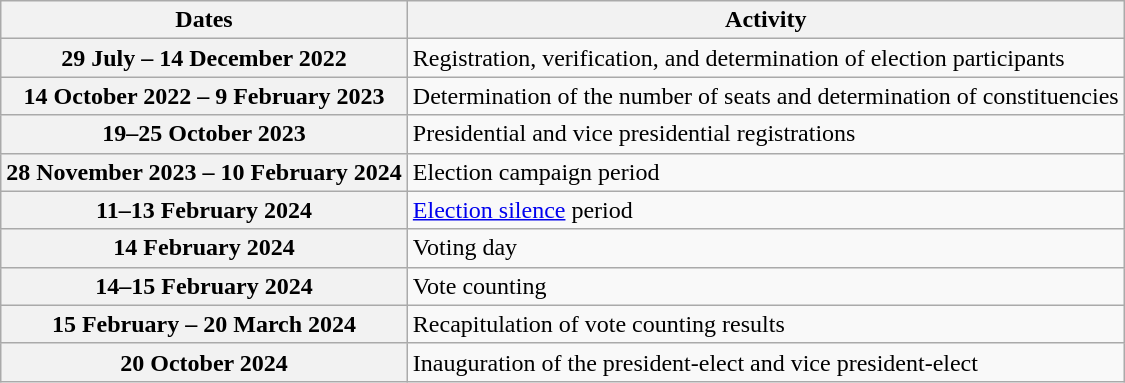<table class="wikitable">
<tr>
<th>Dates</th>
<th>Activity</th>
</tr>
<tr>
<th>29 July – 14 December 2022</th>
<td>Registration, verification, and determination of election participants</td>
</tr>
<tr>
<th>14 October 2022 – 9 February 2023</th>
<td>Determination of the number of seats and determination of constituencies</td>
</tr>
<tr>
<th>19–25 October 2023</th>
<td>Presidential and vice presidential registrations</td>
</tr>
<tr>
<th>28 November 2023 – 10 February 2024</th>
<td>Election campaign period</td>
</tr>
<tr>
<th>11–13 February 2024</th>
<td><a href='#'>Election silence</a> period</td>
</tr>
<tr>
<th>14 February 2024</th>
<td>Voting day</td>
</tr>
<tr>
<th>14–15 February 2024</th>
<td>Vote counting</td>
</tr>
<tr>
<th>15 February – 20 March 2024</th>
<td>Recapitulation of vote counting results</td>
</tr>
<tr>
<th>20 October 2024</th>
<td>Inauguration of the president-elect and vice president-elect</td>
</tr>
</table>
